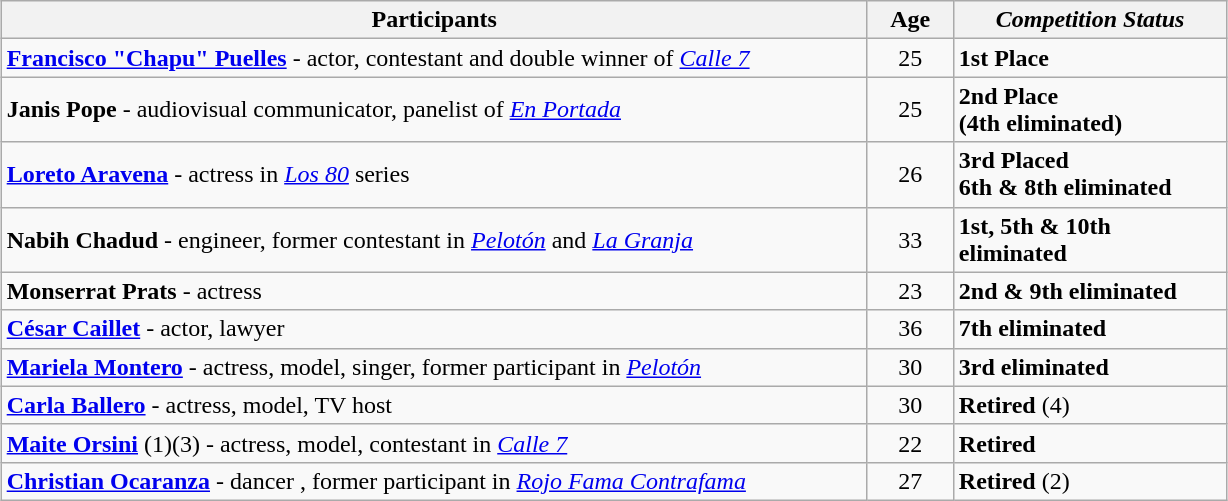<table class="wikitable" style="margin:auto;">
<tr>
<th width="570">Participants</th>
<th width="50">Age</th>
<th width="175"><em>Competition Status</em></th>
</tr>
<tr>
<td bgcolor=""><strong><a href='#'>Francisco "Chapu" Puelles</a></strong> - actor, contestant and double winner of <em><a href='#'>Calle 7</a></em></td>
<td align="center">25<br><td><strong>1st Place</strong></td>
</tr>
<tr>
<td bgcolor=""><strong>Janis Pope</strong> - audiovisual communicator, panelist of <em><a href='#'>En Portada</a></em></td>
<td align="center">25<br><td><strong>2nd Place</strong> <br><strong>(4th eliminated)</strong></td>
</tr>
<tr>
<td bgcolor=""><strong><a href='#'>Loreto Aravena</a></strong> - actress in <em><a href='#'>Los 80</a></em> series</td>
<td align="center">26<br><td><strong>3rd Placed</strong><br><strong>6th & 8th eliminated</strong></td>
</tr>
<tr>
<td bgcolor=""><strong>Nabih Chadud</strong> - engineer, former contestant in <em><a href='#'>Pelotón</a></em> and <em><a href='#'>La Granja</a></em></td>
<td align="center">33<br><td><strong>1st, 5th & 10th eliminated</strong></td>
</tr>
<tr>
<td bgcolor=""><strong>Monserrat Prats</strong> - actress</td>
<td align="center">23<br><td><strong>2nd & 9th eliminated</strong></td>
</tr>
<tr>
<td bgcolor=""><strong><a href='#'>César Caillet</a></strong> - actor, lawyer</td>
<td align="center">36<br><td><strong>7th eliminated</strong></td>
</tr>
<tr>
<td bgcolor=""><strong><a href='#'>Mariela Montero</a></strong> - actress, model, singer, former participant in <em><a href='#'>Pelotón</a></em></td>
<td align="center">30<br><td><strong>3rd eliminated</strong></td>
</tr>
<tr>
<td bgcolor=""><strong><a href='#'>Carla Ballero</a></strong> - actress, model, TV host</td>
<td align="center">30<br><td><strong>Retired</strong> (4)</td>
</tr>
<tr>
<td bgcolor=""><strong><a href='#'>Maite Orsini</a></strong> (1)(3) - actress, model, contestant in <em><a href='#'>Calle 7</a></em></td>
<td align="center">22<br><td><strong>Retired</strong></td>
</tr>
<tr>
<td bgcolor=""><strong><a href='#'>Christian Ocaranza</a></strong> - dancer , former participant in <em><a href='#'>Rojo Fama Contrafama</a></em></td>
<td align="center">27<br><td><strong>Retired</strong> (2)</td>
</tr>
</table>
